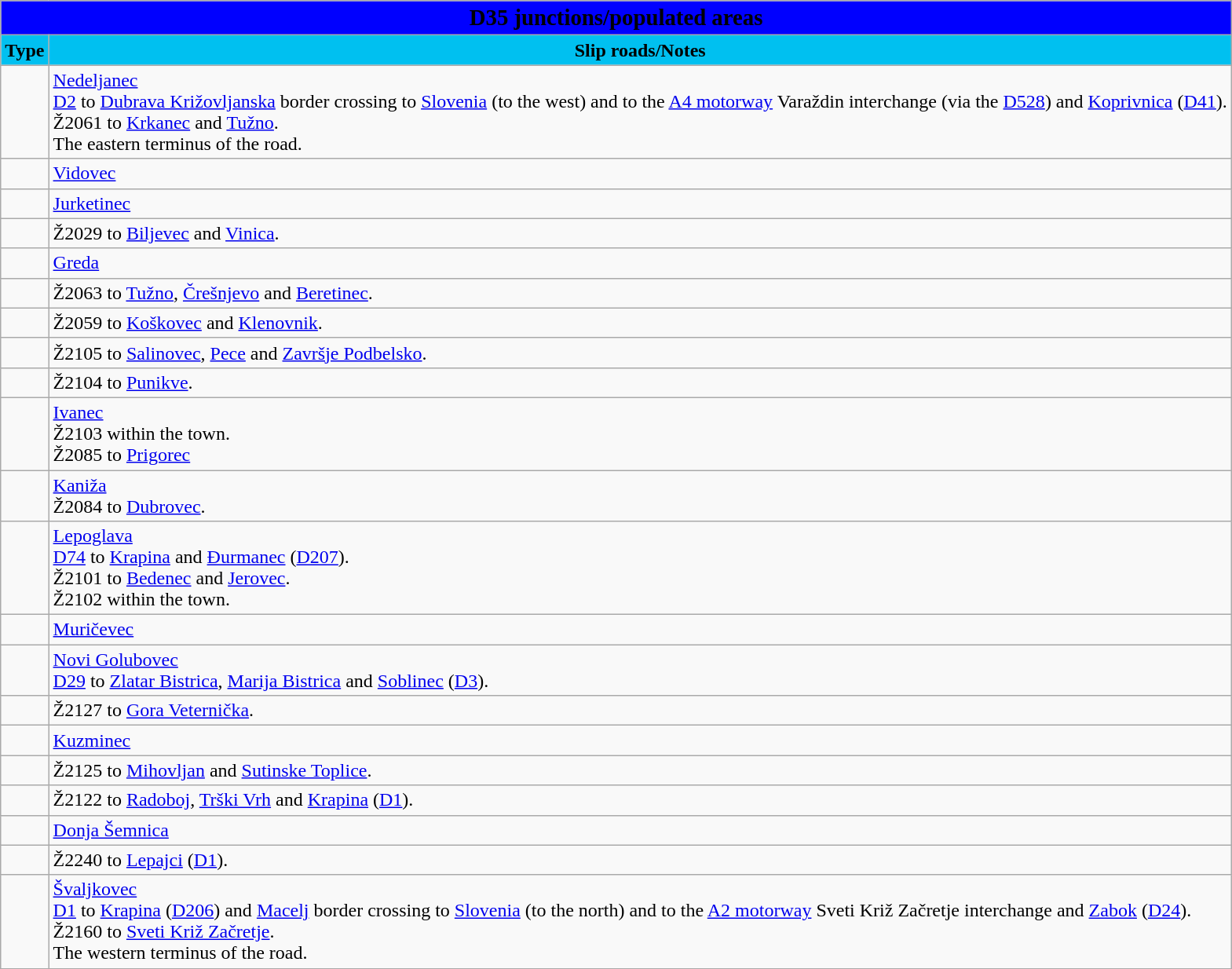<table class="wikitable">
<tr>
<td colspan=2 bgcolor=blue align=center style=margin-top:15><span><big><strong>D35 junctions/populated areas</strong></big></span></td>
</tr>
<tr>
<td align=center bgcolor=00c0f0><strong>Type</strong></td>
<td align=center bgcolor=00c0f0><strong>Slip roads/Notes</strong></td>
</tr>
<tr>
<td></td>
<td><a href='#'>Nedeljanec</a><br> <a href='#'>D2</a> to <a href='#'>Dubrava Križovljanska</a> border crossing to <a href='#'>Slovenia</a> (to the west) and to the <a href='#'>A4 motorway</a> Varaždin interchange (via the <a href='#'>D528</a>) and <a href='#'>Koprivnica</a> (<a href='#'>D41</a>).<br>Ž2061 to <a href='#'>Krkanec</a> and <a href='#'>Tužno</a>.<br>The eastern terminus of the road.</td>
</tr>
<tr>
<td></td>
<td><a href='#'>Vidovec</a></td>
</tr>
<tr>
<td></td>
<td><a href='#'>Jurketinec</a></td>
</tr>
<tr>
<td></td>
<td>Ž2029 to <a href='#'>Biljevec</a> and <a href='#'>Vinica</a>.</td>
</tr>
<tr>
<td></td>
<td><a href='#'>Greda</a></td>
</tr>
<tr>
<td></td>
<td>Ž2063 to <a href='#'>Tužno</a>, <a href='#'>Črešnjevo</a> and <a href='#'>Beretinec</a>.</td>
</tr>
<tr>
<td></td>
<td>Ž2059 to <a href='#'>Koškovec</a> and <a href='#'>Klenovnik</a>.</td>
</tr>
<tr>
<td></td>
<td>Ž2105 to <a href='#'>Salinovec</a>, <a href='#'>Pece</a> and <a href='#'>Završje Podbelsko</a>.</td>
</tr>
<tr>
<td></td>
<td>Ž2104 to <a href='#'>Punikve</a>.</td>
</tr>
<tr>
<td></td>
<td><a href='#'>Ivanec</a><br>Ž2103 within the town.<br>Ž2085 to <a href='#'>Prigorec</a></td>
</tr>
<tr>
<td></td>
<td><a href='#'>Kaniža</a><br>Ž2084 to <a href='#'>Dubrovec</a>.</td>
</tr>
<tr>
<td></td>
<td><a href='#'>Lepoglava</a><br> <a href='#'>D74</a> to <a href='#'>Krapina</a> and <a href='#'>Đurmanec</a> (<a href='#'>D207</a>).<br>Ž2101 to <a href='#'>Bedenec</a> and <a href='#'>Jerovec</a>.<br>Ž2102 within the town.</td>
</tr>
<tr>
<td></td>
<td><a href='#'>Muričevec</a></td>
</tr>
<tr>
<td></td>
<td><a href='#'>Novi Golubovec</a><br> <a href='#'>D29</a> to <a href='#'>Zlatar Bistrica</a>, <a href='#'>Marija Bistrica</a> and <a href='#'>Soblinec</a> (<a href='#'>D3</a>).</td>
</tr>
<tr>
<td></td>
<td>Ž2127 to <a href='#'>Gora Veternička</a>.</td>
</tr>
<tr>
<td></td>
<td><a href='#'>Kuzminec</a></td>
</tr>
<tr>
<td></td>
<td>Ž2125 to <a href='#'>Mihovljan</a> and <a href='#'>Sutinske Toplice</a>.</td>
</tr>
<tr>
<td></td>
<td>Ž2122 to <a href='#'>Radoboj</a>, <a href='#'>Trški Vrh</a> and <a href='#'>Krapina</a> (<a href='#'>D1</a>).</td>
</tr>
<tr>
<td></td>
<td><a href='#'>Donja Šemnica</a></td>
</tr>
<tr>
<td></td>
<td>Ž2240 to <a href='#'>Lepajci</a> (<a href='#'>D1</a>).</td>
</tr>
<tr>
<td></td>
<td><a href='#'>Švaljkovec</a><br> <a href='#'>D1</a> to <a href='#'>Krapina</a> (<a href='#'>D206</a>) and <a href='#'>Macelj</a> border crossing to <a href='#'>Slovenia</a> (to the north) and to the <a href='#'>A2 motorway</a> Sveti Križ Začretje interchange and <a href='#'>Zabok</a> (<a href='#'>D24</a>).<br>Ž2160 to <a href='#'>Sveti Križ Začretje</a>.<br>The western terminus of the road.</td>
</tr>
</table>
